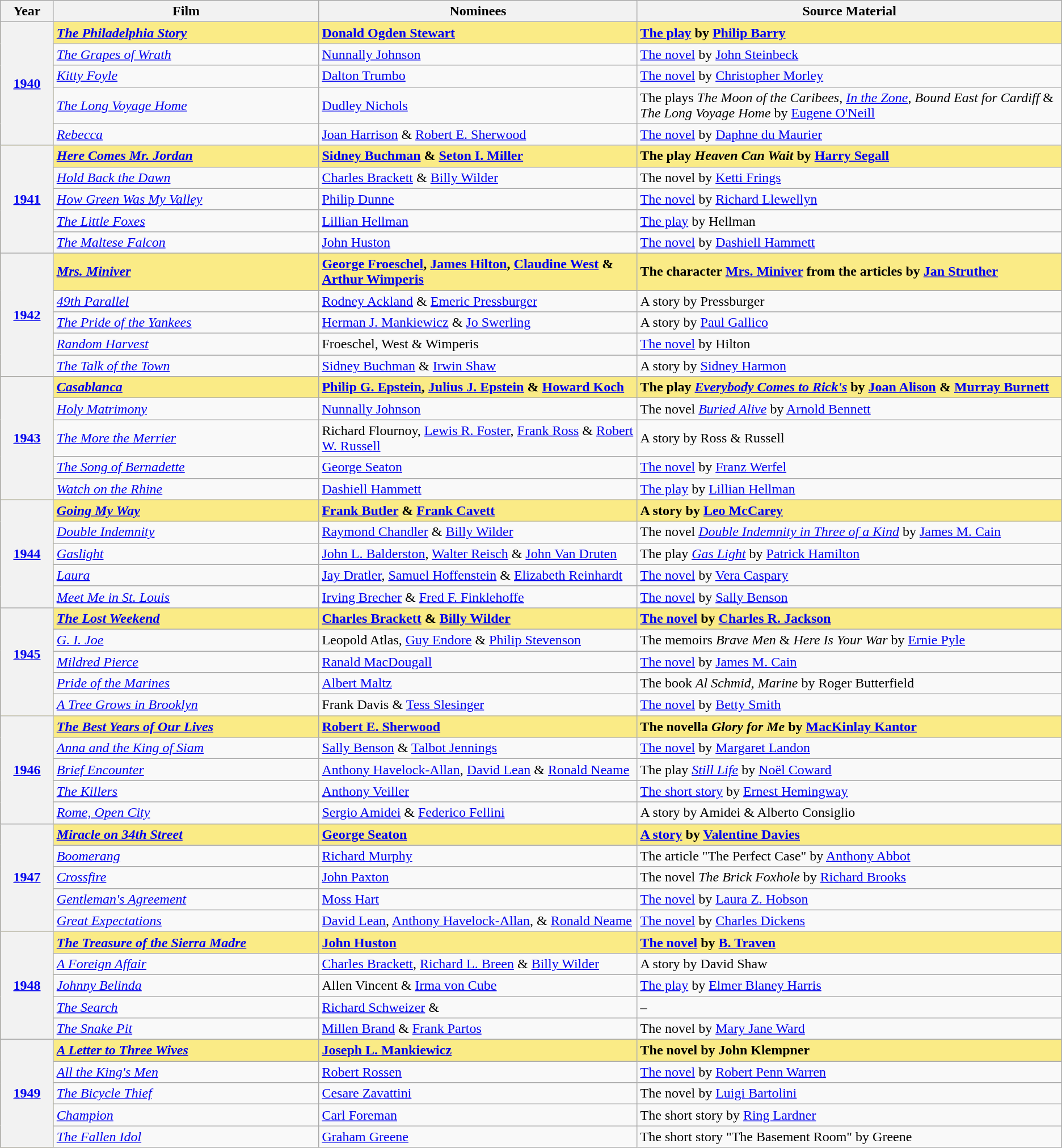<table class="wikitable">
<tr>
<th width="5%">Year</th>
<th width="25%">Film</th>
<th width="30%">Nominees</th>
<th width="40%">Source Material</th>
</tr>
<tr style="background:#FAEB86">
<th rowspan="5"><a href='#'>1940</a><br></th>
<td><strong><em><a href='#'>The Philadelphia Story</a></em></strong></td>
<td><strong><a href='#'>Donald Ogden Stewart</a></strong></td>
<td><strong><a href='#'>The play</a> by <a href='#'>Philip Barry</a></strong></td>
</tr>
<tr>
<td><em><a href='#'>The Grapes of Wrath</a></em></td>
<td><a href='#'>Nunnally Johnson</a></td>
<td><a href='#'>The novel</a> by <a href='#'>John Steinbeck</a></td>
</tr>
<tr>
<td><em><a href='#'>Kitty Foyle</a></em></td>
<td><a href='#'>Dalton Trumbo</a></td>
<td><a href='#'>The novel</a> by <a href='#'>Christopher Morley</a></td>
</tr>
<tr>
<td><em><a href='#'>The Long Voyage Home</a></em></td>
<td><a href='#'>Dudley Nichols</a></td>
<td>The plays <em>The Moon of the Caribees</em>, <em><a href='#'>In the Zone</a></em>, <em>Bound East for Cardiff</em> & <em>The Long Voyage Home</em> by <a href='#'>Eugene O'Neill</a></td>
</tr>
<tr>
<td><em><a href='#'>Rebecca</a></em></td>
<td><a href='#'>Joan Harrison</a> & <a href='#'>Robert E. Sherwood</a></td>
<td><a href='#'>The novel</a> by <a href='#'>Daphne du Maurier</a></td>
</tr>
<tr style="background:#FAEB86">
<th rowspan="5"><a href='#'>1941</a><br></th>
<td><strong><em><a href='#'>Here Comes Mr. Jordan</a></em></strong></td>
<td><strong><a href='#'>Sidney Buchman</a> & <a href='#'>Seton I. Miller</a></strong></td>
<td><strong>The play <em>Heaven Can Wait</em> by <a href='#'>Harry Segall</a></strong></td>
</tr>
<tr>
<td><em><a href='#'>Hold Back the Dawn</a></em></td>
<td><a href='#'>Charles Brackett</a> & <a href='#'>Billy Wilder</a></td>
<td>The novel by <a href='#'>Ketti Frings</a></td>
</tr>
<tr>
<td><em><a href='#'>How Green Was My Valley</a></em></td>
<td><a href='#'>Philip Dunne</a></td>
<td><a href='#'>The novel</a> by <a href='#'>Richard Llewellyn</a></td>
</tr>
<tr>
<td><em><a href='#'>The Little Foxes</a></em></td>
<td><a href='#'>Lillian Hellman</a></td>
<td><a href='#'>The play</a> by Hellman</td>
</tr>
<tr>
<td><em><a href='#'>The Maltese Falcon</a></em></td>
<td><a href='#'>John Huston</a></td>
<td><a href='#'>The novel</a> by <a href='#'>Dashiell Hammett</a></td>
</tr>
<tr style="background:#FAEB86">
<th rowspan="5"><a href='#'>1942</a><br></th>
<td><strong><em><a href='#'>Mrs. Miniver</a></em></strong></td>
<td><strong><a href='#'>George Froeschel</a>, <a href='#'>James Hilton</a>, <a href='#'>Claudine West</a> & <a href='#'>Arthur Wimperis</a></strong></td>
<td><strong>The character <a href='#'>Mrs. Miniver</a> from the articles by <a href='#'>Jan Struther</a></strong></td>
</tr>
<tr>
<td><em><a href='#'>49th Parallel</a></em></td>
<td><a href='#'>Rodney Ackland</a> & <a href='#'>Emeric Pressburger</a></td>
<td>A story by Pressburger</td>
</tr>
<tr>
<td><em><a href='#'>The Pride of the Yankees</a></em></td>
<td><a href='#'>Herman J. Mankiewicz</a> & <a href='#'>Jo Swerling</a></td>
<td>A story by <a href='#'>Paul Gallico</a></td>
</tr>
<tr>
<td><em><a href='#'>Random Harvest</a></em></td>
<td>Froeschel, West & Wimperis</td>
<td><a href='#'>The novel</a> by Hilton</td>
</tr>
<tr>
<td><em><a href='#'>The Talk of the Town</a></em></td>
<td><a href='#'>Sidney Buchman</a> & <a href='#'>Irwin Shaw</a></td>
<td>A story by <a href='#'>Sidney Harmon</a></td>
</tr>
<tr style="background:#FAEB86">
<th rowspan="5"><a href='#'>1943</a><br></th>
<td><strong><em><a href='#'>Casablanca</a></em></strong></td>
<td><strong><a href='#'>Philip G. Epstein</a>, <a href='#'>Julius J. Epstein</a> & <a href='#'>Howard Koch</a></strong></td>
<td><strong>The play <em><a href='#'>Everybody Comes to Rick's</a></em> by <a href='#'>Joan Alison</a> & <a href='#'>Murray Burnett</a></strong></td>
</tr>
<tr>
<td><em><a href='#'>Holy Matrimony</a></em></td>
<td><a href='#'>Nunnally Johnson</a></td>
<td>The novel <em><a href='#'>Buried Alive</a></em> by <a href='#'>Arnold Bennett</a></td>
</tr>
<tr>
<td><em><a href='#'>The More the Merrier</a></em></td>
<td>Richard Flournoy, <a href='#'>Lewis R. Foster</a>, <a href='#'>Frank Ross</a> & <a href='#'>Robert W. Russell</a></td>
<td>A story by Ross & Russell</td>
</tr>
<tr>
<td><em><a href='#'>The Song of Bernadette</a></em></td>
<td><a href='#'>George Seaton</a></td>
<td><a href='#'>The novel</a> by <a href='#'>Franz Werfel</a></td>
</tr>
<tr>
<td><em><a href='#'>Watch on the Rhine</a></em></td>
<td><a href='#'>Dashiell Hammett</a></td>
<td><a href='#'>The play</a> by <a href='#'>Lillian Hellman</a></td>
</tr>
<tr style="background:#FAEB86">
<th rowspan="5"><a href='#'>1944</a><br></th>
<td><strong><em><a href='#'>Going My Way</a></em></strong></td>
<td><strong><a href='#'>Frank Butler</a> & <a href='#'>Frank Cavett</a></strong></td>
<td><strong>A story by <a href='#'>Leo McCarey</a></strong></td>
</tr>
<tr>
<td><em><a href='#'>Double Indemnity</a></em></td>
<td><a href='#'>Raymond Chandler</a> & <a href='#'>Billy Wilder</a></td>
<td>The novel <em><a href='#'>Double Indemnity in Three of a Kind</a></em> by <a href='#'>James M. Cain</a></td>
</tr>
<tr>
<td><em><a href='#'>Gaslight</a></em></td>
<td><a href='#'>John L. Balderston</a>, <a href='#'>Walter Reisch</a> & <a href='#'>John Van Druten</a></td>
<td>The play <em><a href='#'>Gas Light</a></em> by <a href='#'>Patrick Hamilton</a></td>
</tr>
<tr>
<td><em><a href='#'>Laura</a></em></td>
<td><a href='#'>Jay Dratler</a>, <a href='#'>Samuel Hoffenstein</a> & <a href='#'>Elizabeth Reinhardt</a></td>
<td><a href='#'>The novel</a> by <a href='#'>Vera Caspary</a></td>
</tr>
<tr>
<td><em><a href='#'>Meet Me in St. Louis</a></em></td>
<td><a href='#'>Irving Brecher</a> & <a href='#'>Fred F. Finklehoffe</a></td>
<td><a href='#'>The novel</a> by <a href='#'>Sally Benson</a></td>
</tr>
<tr style="background:#FAEB86">
<th rowspan="5"><a href='#'>1945</a><br> <br></th>
<td><strong><em><a href='#'>The Lost Weekend</a></em></strong></td>
<td><strong><a href='#'>Charles Brackett</a> & <a href='#'>Billy Wilder</a></strong></td>
<td><strong><a href='#'>The novel</a> by <a href='#'>Charles R. Jackson</a></strong></td>
</tr>
<tr>
<td><em><a href='#'>G. I. Joe</a></em></td>
<td>Leopold Atlas, <a href='#'>Guy Endore</a> & <a href='#'>Philip Stevenson</a></td>
<td>The memoirs <em>Brave Men</em> & <em>Here Is Your War</em> by <a href='#'>Ernie Pyle</a></td>
</tr>
<tr>
<td><em><a href='#'>Mildred Pierce</a></em></td>
<td><a href='#'>Ranald MacDougall</a></td>
<td><a href='#'>The novel</a> by <a href='#'>James M. Cain</a></td>
</tr>
<tr>
<td><em><a href='#'>Pride of the Marines</a></em></td>
<td><a href='#'>Albert Maltz</a></td>
<td>The book <em>Al Schmid, Marine</em> by Roger Butterfield</td>
</tr>
<tr>
<td><em><a href='#'>A Tree Grows in Brooklyn</a></em></td>
<td>Frank Davis & <a href='#'>Tess Slesinger</a> </td>
<td><a href='#'>The novel</a> by <a href='#'>Betty Smith</a></td>
</tr>
<tr style="background:#FAEB86">
<th rowspan="5"><a href='#'>1946</a><br></th>
<td><strong><em><a href='#'>The Best Years of Our Lives</a></em></strong></td>
<td><strong><a href='#'>Robert E. Sherwood</a></strong></td>
<td><strong>The novella <em>Glory for Me</em> by <a href='#'>MacKinlay Kantor</a></strong></td>
</tr>
<tr>
<td><em><a href='#'>Anna and the King of Siam</a></em></td>
<td><a href='#'>Sally Benson</a> & <a href='#'>Talbot Jennings</a></td>
<td><a href='#'>The novel</a> by <a href='#'>Margaret Landon</a></td>
</tr>
<tr>
<td><em><a href='#'>Brief Encounter</a></em></td>
<td><a href='#'>Anthony Havelock-Allan</a>, <a href='#'>David Lean</a> & <a href='#'>Ronald Neame</a></td>
<td>The play <em><a href='#'>Still Life</a></em> by <a href='#'>Noël Coward</a></td>
</tr>
<tr>
<td><em><a href='#'>The Killers</a></em></td>
<td><a href='#'>Anthony Veiller</a></td>
<td><a href='#'>The short story</a> by <a href='#'>Ernest Hemingway</a></td>
</tr>
<tr>
<td><em><a href='#'>Rome, Open City</a></em></td>
<td><a href='#'>Sergio Amidei</a> & <a href='#'>Federico Fellini</a></td>
<td>A story by Amidei & Alberto Consiglio</td>
</tr>
<tr style="background:#FAEB86">
<th rowspan="5"><a href='#'>1947</a><br></th>
<td><strong><em><a href='#'>Miracle on 34th Street</a></em></strong></td>
<td><strong><a href='#'>George Seaton</a></strong></td>
<td><strong><a href='#'>A story</a> by <a href='#'>Valentine Davies</a></strong></td>
</tr>
<tr>
<td><em><a href='#'>Boomerang</a></em></td>
<td><a href='#'>Richard Murphy</a></td>
<td>The article "The Perfect Case" by <a href='#'>Anthony Abbot</a></td>
</tr>
<tr>
<td><em><a href='#'>Crossfire</a></em></td>
<td><a href='#'>John Paxton</a></td>
<td>The novel <em>The Brick Foxhole</em> by <a href='#'>Richard Brooks</a></td>
</tr>
<tr>
<td><em><a href='#'>Gentleman's Agreement</a></em></td>
<td><a href='#'>Moss Hart</a></td>
<td><a href='#'>The novel</a> by <a href='#'>Laura Z. Hobson</a></td>
</tr>
<tr>
<td><em><a href='#'>Great Expectations</a></em></td>
<td><a href='#'>David Lean</a>, <a href='#'>Anthony Havelock-Allan</a>, & <a href='#'>Ronald Neame</a></td>
<td><a href='#'>The novel</a> by <a href='#'>Charles Dickens</a></td>
</tr>
<tr style="background:#FAEB86">
<th rowspan="5"><a href='#'>1948</a><br></th>
<td><strong><em><a href='#'>The Treasure of the Sierra Madre</a></em></strong></td>
<td><strong><a href='#'>John Huston</a></strong></td>
<td><strong><a href='#'>The novel</a> by <a href='#'>B. Traven</a></strong></td>
</tr>
<tr>
<td><em><a href='#'>A Foreign Affair</a></em></td>
<td><a href='#'>Charles Brackett</a>, <a href='#'>Richard L. Breen</a> & <a href='#'>Billy Wilder</a></td>
<td>A story by David Shaw</td>
</tr>
<tr>
<td><em><a href='#'>Johnny Belinda</a></em></td>
<td>Allen Vincent & <a href='#'>Irma von Cube</a></td>
<td><a href='#'>The play</a> by <a href='#'>Elmer Blaney Harris</a></td>
</tr>
<tr>
<td><em><a href='#'>The Search</a></em></td>
<td><a href='#'>Richard Schweizer</a> & </td>
<td>– </td>
</tr>
<tr>
<td><em><a href='#'>The Snake Pit</a></em></td>
<td><a href='#'>Millen Brand</a> & <a href='#'>Frank Partos</a></td>
<td>The novel by <a href='#'>Mary Jane Ward</a></td>
</tr>
<tr style="background:#FAEB86">
<th rowspan="5"><a href='#'>1949</a><br></th>
<td><strong><em><a href='#'>A Letter to Three Wives</a></em></strong></td>
<td><strong><a href='#'>Joseph L. Mankiewicz</a></strong></td>
<td><strong>The novel by John Klempner</strong></td>
</tr>
<tr>
<td><em><a href='#'>All the King's Men</a></em></td>
<td><a href='#'>Robert Rossen</a></td>
<td><a href='#'>The novel</a> by <a href='#'>Robert Penn Warren</a></td>
</tr>
<tr>
<td><em><a href='#'>The Bicycle Thief</a></em></td>
<td><a href='#'>Cesare Zavattini</a></td>
<td>The novel by <a href='#'>Luigi Bartolini</a></td>
</tr>
<tr>
<td><em><a href='#'>Champion</a></em></td>
<td><a href='#'>Carl Foreman</a></td>
<td>The short story by <a href='#'>Ring Lardner</a></td>
</tr>
<tr>
<td><em><a href='#'>The Fallen Idol</a></em></td>
<td><a href='#'>Graham Greene</a></td>
<td>The short story "The Basement Room" by Greene</td>
</tr>
</table>
